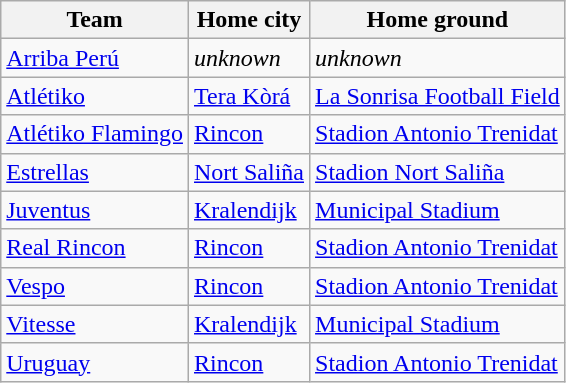<table class="wikitable sortable">
<tr>
<th>Team</th>
<th>Home city</th>
<th>Home ground</th>
</tr>
<tr>
<td><a href='#'>Arriba Perú</a></td>
<td><em>unknown</em></td>
<td><em>unknown</em></td>
</tr>
<tr>
<td><a href='#'>Atlétiko</a></td>
<td><a href='#'>Tera Kòrá</a></td>
<td><a href='#'>La Sonrisa Football Field</a></td>
</tr>
<tr>
<td><a href='#'>Atlétiko Flamingo</a></td>
<td><a href='#'>Rincon</a></td>
<td><a href='#'>Stadion Antonio Trenidat</a></td>
</tr>
<tr>
<td><a href='#'>Estrellas</a></td>
<td><a href='#'>Nort Saliña</a></td>
<td><a href='#'>Stadion Nort Saliña</a></td>
</tr>
<tr>
<td><a href='#'>Juventus</a></td>
<td><a href='#'>Kralendijk</a></td>
<td><a href='#'>Municipal Stadium</a></td>
</tr>
<tr>
<td><a href='#'>Real Rincon</a></td>
<td><a href='#'>Rincon</a></td>
<td><a href='#'>Stadion Antonio Trenidat</a></td>
</tr>
<tr>
<td><a href='#'>Vespo</a></td>
<td><a href='#'>Rincon</a></td>
<td><a href='#'>Stadion Antonio Trenidat</a></td>
</tr>
<tr>
<td><a href='#'>Vitesse</a></td>
<td><a href='#'>Kralendijk</a></td>
<td><a href='#'>Municipal Stadium</a></td>
</tr>
<tr>
<td><a href='#'>Uruguay</a></td>
<td><a href='#'>Rincon</a></td>
<td><a href='#'>Stadion Antonio Trenidat</a></td>
</tr>
</table>
